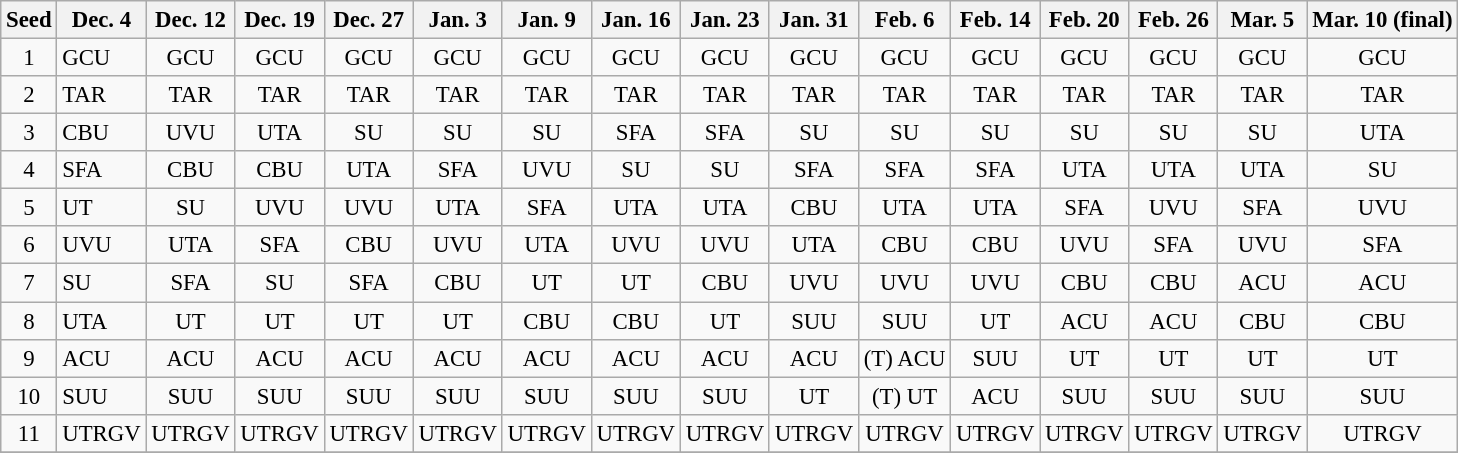<table class="wikitable" style="white-space:nowrap; font-size:95%;text-align:center">
<tr>
<th>Seed</th>
<th>Dec. 4</th>
<th>Dec. 12</th>
<th>Dec. 19</th>
<th>Dec. 27</th>
<th>Jan. 3</th>
<th>Jan. 9</th>
<th>Jan. 16</th>
<th>Jan. 23</th>
<th>Jan. 31</th>
<th>Feb. 6</th>
<th>Feb. 14</th>
<th>Feb. 20</th>
<th>Feb. 26</th>
<th>Mar. 5</th>
<th>Mar. 10 (final)</th>
</tr>
<tr>
<td>1</td>
<td align="left">GCU</td>
<td>GCU</td>
<td>GCU</td>
<td>GCU</td>
<td>GCU</td>
<td>GCU</td>
<td>GCU</td>
<td>GCU</td>
<td>GCU</td>
<td>GCU</td>
<td>GCU</td>
<td>GCU</td>
<td>GCU</td>
<td>GCU</td>
<td>GCU</td>
</tr>
<tr>
<td>2</td>
<td align="left">TAR</td>
<td>TAR</td>
<td>TAR</td>
<td>TAR</td>
<td>TAR</td>
<td>TAR</td>
<td>TAR</td>
<td>TAR</td>
<td>TAR</td>
<td>TAR</td>
<td>TAR</td>
<td>TAR</td>
<td>TAR</td>
<td>TAR</td>
<td>TAR</td>
</tr>
<tr>
<td>3</td>
<td align="left">CBU</td>
<td>UVU</td>
<td>UTA</td>
<td>SU</td>
<td>SU</td>
<td>SU</td>
<td>SFA</td>
<td>SFA</td>
<td>SU</td>
<td>SU</td>
<td>SU</td>
<td>SU</td>
<td>SU</td>
<td>SU</td>
<td>UTA</td>
</tr>
<tr>
<td>4</td>
<td align="left">SFA</td>
<td>CBU</td>
<td>CBU</td>
<td>UTA</td>
<td>SFA</td>
<td>UVU</td>
<td>SU</td>
<td>SU</td>
<td>SFA</td>
<td>SFA</td>
<td>SFA</td>
<td>UTA</td>
<td>UTA</td>
<td>UTA</td>
<td>SU</td>
</tr>
<tr>
<td>5</td>
<td align="left">UT</td>
<td>SU</td>
<td>UVU</td>
<td>UVU</td>
<td>UTA</td>
<td>SFA</td>
<td>UTA</td>
<td>UTA</td>
<td>CBU</td>
<td>UTA</td>
<td>UTA</td>
<td>SFA</td>
<td>UVU</td>
<td>SFA</td>
<td>UVU</td>
</tr>
<tr>
<td>6</td>
<td align="left">UVU</td>
<td>UTA</td>
<td>SFA</td>
<td>CBU</td>
<td>UVU</td>
<td>UTA</td>
<td>UVU</td>
<td>UVU</td>
<td>UTA</td>
<td>CBU</td>
<td>CBU</td>
<td>UVU</td>
<td>SFA</td>
<td>UVU</td>
<td>SFA</td>
</tr>
<tr>
<td>7</td>
<td align="left">SU</td>
<td>SFA</td>
<td>SU</td>
<td>SFA</td>
<td>CBU</td>
<td>UT</td>
<td>UT</td>
<td>CBU</td>
<td>UVU</td>
<td>UVU</td>
<td>UVU</td>
<td>CBU</td>
<td>CBU</td>
<td>ACU</td>
<td>ACU</td>
</tr>
<tr>
<td>8</td>
<td align="left">UTA</td>
<td>UT</td>
<td>UT</td>
<td>UT</td>
<td>UT</td>
<td>CBU</td>
<td>CBU</td>
<td>UT</td>
<td>SUU</td>
<td>SUU</td>
<td>UT</td>
<td>ACU</td>
<td>ACU</td>
<td>CBU</td>
<td>CBU</td>
</tr>
<tr>
<td>9</td>
<td align="left">ACU</td>
<td>ACU</td>
<td>ACU</td>
<td>ACU</td>
<td>ACU</td>
<td>ACU</td>
<td>ACU</td>
<td>ACU</td>
<td>ACU</td>
<td>(T) ACU</td>
<td>SUU</td>
<td>UT</td>
<td>UT</td>
<td>UT</td>
<td>UT</td>
</tr>
<tr>
<td>10</td>
<td align="left">SUU</td>
<td>SUU</td>
<td>SUU</td>
<td>SUU</td>
<td>SUU</td>
<td>SUU</td>
<td>SUU</td>
<td>SUU</td>
<td>UT</td>
<td>(T) UT</td>
<td>ACU</td>
<td>SUU</td>
<td>SUU</td>
<td>SUU</td>
<td>SUU</td>
</tr>
<tr>
<td>11</td>
<td align="left">UTRGV</td>
<td>UTRGV</td>
<td>UTRGV</td>
<td>UTRGV</td>
<td>UTRGV</td>
<td>UTRGV</td>
<td>UTRGV</td>
<td>UTRGV</td>
<td>UTRGV</td>
<td>UTRGV</td>
<td>UTRGV</td>
<td>UTRGV</td>
<td>UTRGV</td>
<td>UTRGV</td>
<td>UTRGV</td>
</tr>
<tr>
</tr>
</table>
